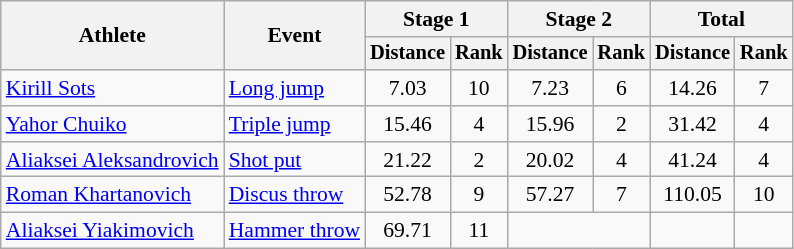<table class="wikitable" style="font-size:90%">
<tr>
<th rowspan=2>Athlete</th>
<th rowspan=2>Event</th>
<th colspan=2>Stage 1</th>
<th colspan=2>Stage 2</th>
<th colspan=2>Total</th>
</tr>
<tr style="font-size:95%">
<th>Distance</th>
<th>Rank</th>
<th>Distance</th>
<th>Rank</th>
<th>Distance</th>
<th>Rank</th>
</tr>
<tr align=center>
<td align=left><a href='#'>Kirill Sots</a></td>
<td align=left><a href='#'>Long jump</a></td>
<td>7.03</td>
<td>10</td>
<td>7.23</td>
<td>6</td>
<td>14.26</td>
<td>7</td>
</tr>
<tr align=center>
<td align=left><a href='#'>Yahor Chuiko</a></td>
<td align=left><a href='#'>Triple jump</a></td>
<td>15.46</td>
<td>4</td>
<td>15.96</td>
<td>2</td>
<td>31.42</td>
<td>4</td>
</tr>
<tr align=center>
<td align=left><a href='#'>Aliaksei Aleksandrovich</a></td>
<td align=left><a href='#'>Shot put</a></td>
<td>21.22</td>
<td>2</td>
<td>20.02</td>
<td>4</td>
<td>41.24</td>
<td>4</td>
</tr>
<tr align=center>
<td align=left><a href='#'>Roman Khartanovich</a></td>
<td align=left><a href='#'>Discus throw</a></td>
<td>52.78</td>
<td>9</td>
<td>57.27</td>
<td>7</td>
<td>110.05</td>
<td>10</td>
</tr>
<tr align=center>
<td align=left><a href='#'>Aliaksei Yiakimovich</a></td>
<td align=left><a href='#'>Hammer throw</a></td>
<td>69.71</td>
<td>11</td>
<td colspan=2></td>
<td></td>
<td></td>
</tr>
</table>
